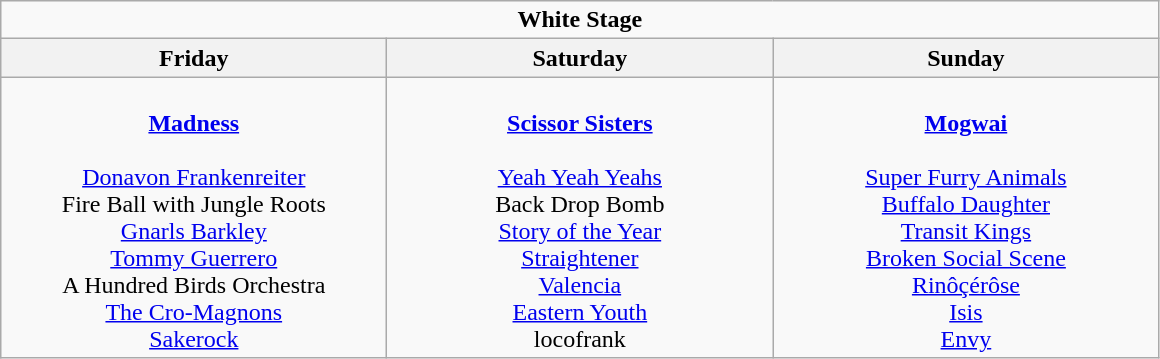<table class="wikitable">
<tr>
<td colspan="3" style="text-align:center;"><strong>White Stage</strong></td>
</tr>
<tr>
<th>Friday</th>
<th>Saturday</th>
<th>Sunday</th>
</tr>
<tr>
<td style="text-align:center; vertical-align:top; width:250px;"><br><strong><a href='#'>Madness</a></strong>
<br>
<br> <a href='#'>Donavon Frankenreiter</a>
<br> Fire Ball with Jungle Roots
<br> <a href='#'>Gnarls Barkley</a>
<br> <a href='#'>Tommy Guerrero</a>
<br> A Hundred Birds Orchestra
<br> <a href='#'>The Cro-Magnons</a>
<br> <a href='#'>Sakerock</a></td>
<td style="text-align:center; vertical-align:top; width:250px;"><br><strong><a href='#'>Scissor Sisters</a></strong>
<br>
<br> <a href='#'>Yeah Yeah Yeahs</a>
<br> Back Drop Bomb
<br> <a href='#'>Story of the Year</a>
<br> <a href='#'>Straightener</a>
<br> <a href='#'>Valencia</a>
<br> <a href='#'>Eastern Youth</a>
<br> locofrank</td>
<td style="text-align:center; vertical-align:top; width:250px;"><br><strong><a href='#'>Mogwai</a></strong>
<br>
<br> <a href='#'>Super Furry Animals</a>
<br> <a href='#'>Buffalo Daughter</a>
<br> <a href='#'>Transit Kings</a>
<br> <a href='#'>Broken Social Scene</a>
<br> <a href='#'>Rinôçérôse</a>
<br> <a href='#'>Isis</a>
<br> <a href='#'>Envy</a></td>
</tr>
</table>
